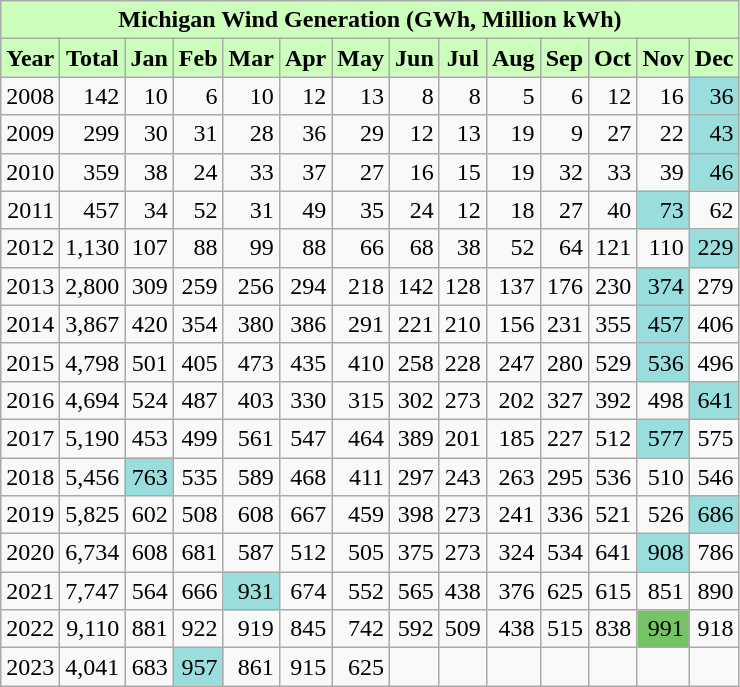<table class="wikitable" style="text-align:right;">
<tr>
<th colspan="14" style="background:#cfb;">Michigan Wind Generation (GWh, Million kWh)</th>
</tr>
<tr>
<th style="background:#cfb;">Year</th>
<th style="background:#cfb;">Total</th>
<th style="background:#cfb;">Jan</th>
<th style="background:#cfb;">Feb</th>
<th style="background:#cfb;">Mar</th>
<th style="background:#cfb;">Apr</th>
<th style="background:#cfb;">May</th>
<th style="background:#cfb;">Jun</th>
<th style="background:#cfb;">Jul</th>
<th style="background:#cfb;">Aug</th>
<th style="background:#cfb;">Sep</th>
<th style="background:#cfb;">Oct</th>
<th style="background:#cfb;">Nov</th>
<th style="background:#cfb;">Dec</th>
</tr>
<tr align=right>
<td>2008</td>
<td>142</td>
<td>10</td>
<td>6</td>
<td>10</td>
<td>12</td>
<td>13</td>
<td>8</td>
<td>8</td>
<td>5</td>
<td>6</td>
<td>12</td>
<td>16</td>
<td style="background-color: #9dd;">36</td>
</tr>
<tr align=right>
<td>2009</td>
<td>299</td>
<td>30</td>
<td>31</td>
<td>28</td>
<td>36</td>
<td>29</td>
<td>12</td>
<td>13</td>
<td>19</td>
<td>9</td>
<td>27</td>
<td>22</td>
<td style="background-color: #9dd;">43</td>
</tr>
<tr align=right>
<td>2010</td>
<td>359</td>
<td>38</td>
<td>24</td>
<td>33</td>
<td>37</td>
<td>27</td>
<td>16</td>
<td>15</td>
<td>19</td>
<td>32</td>
<td>33</td>
<td>39</td>
<td style="background-color: #9dd;">46</td>
</tr>
<tr align=right>
<td>2011</td>
<td>457</td>
<td>34</td>
<td>52</td>
<td>31</td>
<td>49</td>
<td>35</td>
<td>24</td>
<td>12</td>
<td>18</td>
<td>27</td>
<td>40</td>
<td style="background-color: #9dd;">73</td>
<td>62</td>
</tr>
<tr align=right>
<td>2012</td>
<td>1,130</td>
<td>107</td>
<td>88</td>
<td>99</td>
<td>88</td>
<td>66</td>
<td>68</td>
<td>38</td>
<td>52</td>
<td>64</td>
<td>121</td>
<td>110</td>
<td style="background-color: #9dd;">229</td>
</tr>
<tr align=right>
<td>2013</td>
<td>2,800</td>
<td>309</td>
<td>259</td>
<td>256</td>
<td>294</td>
<td>218</td>
<td>142</td>
<td>128</td>
<td>137</td>
<td>176</td>
<td>230</td>
<td style="background-color: #9dd;">374</td>
<td>279</td>
</tr>
<tr align=right>
<td>2014</td>
<td>3,867</td>
<td>420</td>
<td>354</td>
<td>380</td>
<td>386</td>
<td>291</td>
<td>221</td>
<td>210</td>
<td>156</td>
<td>231</td>
<td>355</td>
<td style="background-color: #9dd;">457</td>
<td>406</td>
</tr>
<tr align=right>
<td>2015</td>
<td>4,798</td>
<td>501</td>
<td>405</td>
<td>473</td>
<td>435</td>
<td>410</td>
<td>258</td>
<td>228</td>
<td>247</td>
<td>280</td>
<td>529</td>
<td style="background-color: #9dd;">536</td>
<td>496</td>
</tr>
<tr align=right>
<td>2016</td>
<td>4,694</td>
<td>524</td>
<td>487</td>
<td>403</td>
<td>330</td>
<td>315</td>
<td>302</td>
<td>273</td>
<td>202</td>
<td>327</td>
<td>392</td>
<td>498</td>
<td style="background-color: #9dd;">641</td>
</tr>
<tr align=right>
<td>2017</td>
<td>5,190</td>
<td>453</td>
<td>499</td>
<td>561</td>
<td>547</td>
<td>464</td>
<td>389</td>
<td>201</td>
<td>185</td>
<td>227</td>
<td>512</td>
<td style="background-color: #9dd;">577</td>
<td>575</td>
</tr>
<tr align=right>
<td>2018</td>
<td>5,456</td>
<td style="background-color: #9dd;">763</td>
<td>535</td>
<td>589</td>
<td>468</td>
<td>411</td>
<td>297</td>
<td>243</td>
<td>263</td>
<td>295</td>
<td>536</td>
<td>510</td>
<td>546</td>
</tr>
<tr align=right>
<td>2019</td>
<td>5,825</td>
<td>602</td>
<td>508</td>
<td>608</td>
<td>667</td>
<td>459</td>
<td>398</td>
<td>273</td>
<td>241</td>
<td>336</td>
<td>521</td>
<td>526</td>
<td style="background-color: #9dd;">686</td>
</tr>
<tr align=right>
<td>2020</td>
<td>6,734</td>
<td>608</td>
<td>681</td>
<td>587</td>
<td>512</td>
<td>505</td>
<td>375</td>
<td>273</td>
<td>324</td>
<td>534</td>
<td>641</td>
<td style="background-color: #9dd;">908</td>
<td>786</td>
</tr>
<tr align=right>
<td>2021</td>
<td>7,747</td>
<td>564</td>
<td>666</td>
<td style="background-color: #9dd;">931</td>
<td>674</td>
<td>552</td>
<td>565</td>
<td>438</td>
<td>376</td>
<td>625</td>
<td>615</td>
<td>851</td>
<td>890</td>
</tr>
<tr align=right>
<td>2022</td>
<td>9,110</td>
<td>881</td>
<td>922</td>
<td>919</td>
<td>845</td>
<td>742</td>
<td>592</td>
<td>509</td>
<td>438</td>
<td>515</td>
<td>838</td>
<td style="background-color: #74C365">991</td>
<td>918</td>
</tr>
<tr align=right>
<td>2023</td>
<td>4,041</td>
<td>683</td>
<td style="background-color: #9dd;">957</td>
<td>861</td>
<td>915</td>
<td>625</td>
<td></td>
<td></td>
<td></td>
<td></td>
<td></td>
<td></td>
<td></td>
</tr>
</table>
